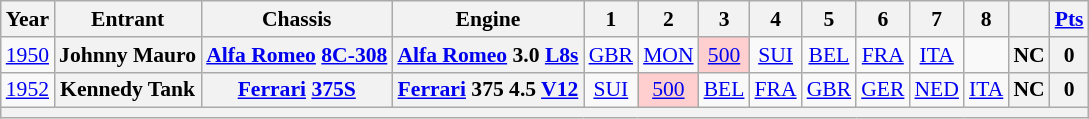<table class="wikitable" style="text-align:center; font-size:90%">
<tr>
<th>Year</th>
<th>Entrant</th>
<th>Chassis</th>
<th>Engine</th>
<th>1</th>
<th>2</th>
<th>3</th>
<th>4</th>
<th>5</th>
<th>6</th>
<th>7</th>
<th>8</th>
<th></th>
<th><a href='#'>Pts</a></th>
</tr>
<tr>
<td><a href='#'>1950</a></td>
<th>Johnny Mauro</th>
<th><a href='#'>Alfa Romeo</a> <a href='#'>8C-308</a></th>
<th><a href='#'>Alfa Romeo</a> 3.0 <a href='#'>L8</a><a href='#'>s</a></th>
<td><a href='#'>GBR</a></td>
<td><a href='#'>MON</a></td>
<td style="background:#ffcfcf;"><a href='#'>500</a><br></td>
<td><a href='#'>SUI</a></td>
<td><a href='#'>BEL</a></td>
<td><a href='#'>FRA</a></td>
<td><a href='#'>ITA</a></td>
<td></td>
<th>NC</th>
<th>0</th>
</tr>
<tr>
<td><a href='#'>1952</a></td>
<th>Kennedy Tank</th>
<th><a href='#'>Ferrari</a> <a href='#'>375S</a></th>
<th><a href='#'>Ferrari</a> 375 4.5 <a href='#'>V12</a></th>
<td><a href='#'>SUI</a></td>
<td style="background:#ffcfcf;"><a href='#'>500</a><br></td>
<td><a href='#'>BEL</a></td>
<td><a href='#'>FRA</a></td>
<td><a href='#'>GBR</a></td>
<td><a href='#'>GER</a></td>
<td><a href='#'>NED</a></td>
<td><a href='#'>ITA</a></td>
<th>NC</th>
<th>0</th>
</tr>
<tr>
<th colspan=14></th>
</tr>
</table>
